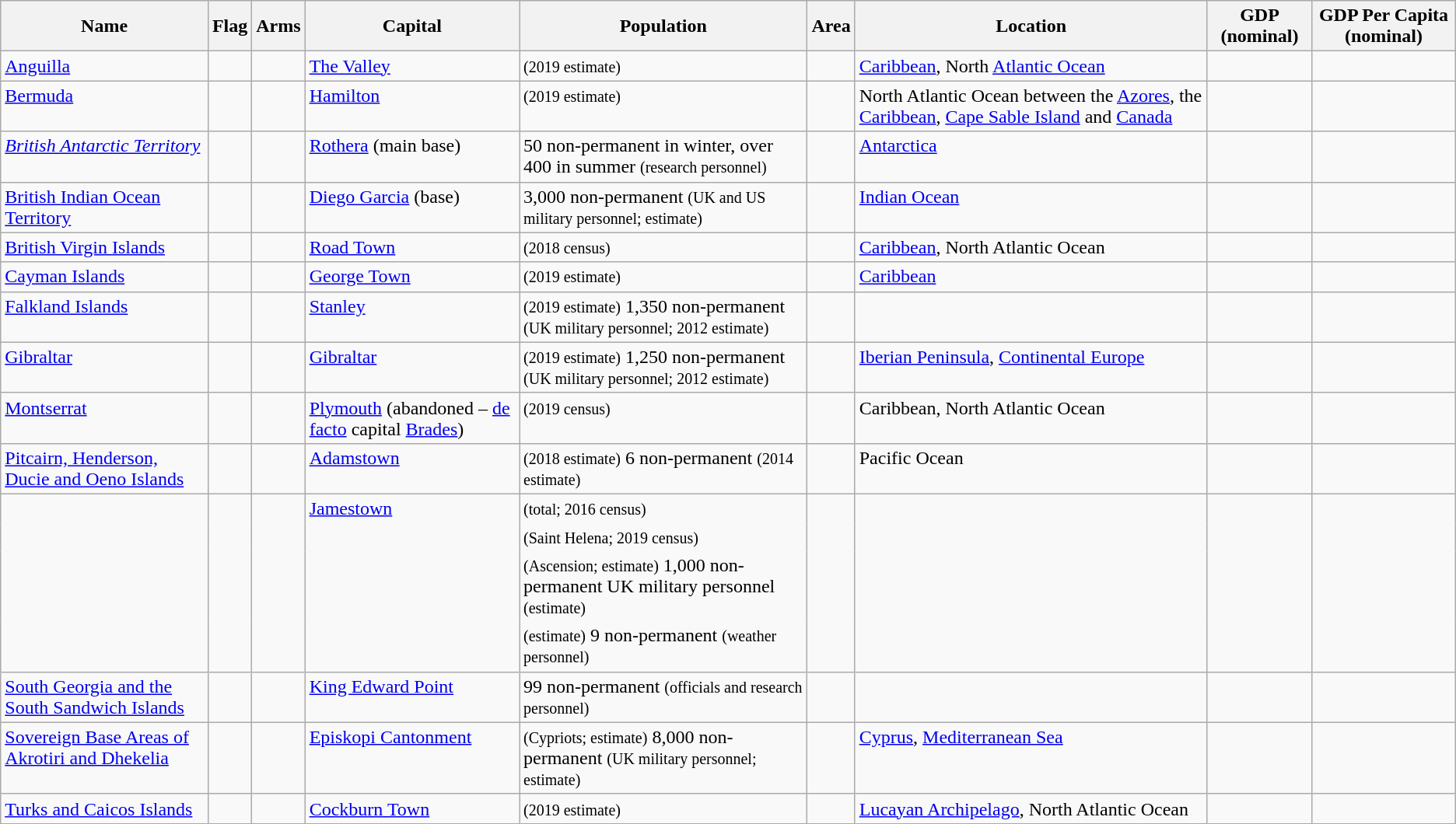<table class="wikitable sortable">
<tr>
<th>Name</th>
<th class="unsortable">Flag</th>
<th class="unsortable">Arms</th>
<th class="unsortable">Capital</th>
<th>Population</th>
<th>Area</th>
<th>Location</th>
<th>GDP (nominal)</th>
<th>GDP Per Capita (nominal)</th>
</tr>
<tr valign="top">
<td><a href='#'>Anguilla</a></td>
<td style="text-align:center"></td>
<td style="text-align:center"></td>
<td><a href='#'>The Valley</a></td>
<td><small>(2019 estimate)</small></td>
<td></td>
<td><a href='#'>Caribbean</a>, North <a href='#'>Atlantic Ocean</a></td>
<td></td>
<td></td>
</tr>
<tr valign="top">
<td><a href='#'>Bermuda</a></td>
<td style="text-align:center"></td>
<td style="text-align:center"></td>
<td><a href='#'>Hamilton</a></td>
<td><small>(2019 estimate)</small></td>
<td></td>
<td>North Atlantic Ocean between the <a href='#'>Azores</a>, the <a href='#'>Caribbean</a>, <a href='#'>Cape Sable Island</a> and <a href='#'>Canada</a></td>
<td></td>
<td></td>
</tr>
<tr valign="top">
<td><em><a href='#'>British Antarctic Territory</a></em></td>
<td style="text-align:center"></td>
<td><br></td>
<td><a href='#'>Rothera</a> (main base)</td>
<td>50 non-permanent in winter, over 400 in summer <small>(research personnel)</small></td>
<td></td>
<td><a href='#'>Antarctica</a></td>
<td></td>
<td></td>
</tr>
<tr valign="top">
<td><a href='#'>British Indian Ocean Territory</a></td>
<td style="text-align:center"></td>
<td style="text-align:center"></td>
<td><a href='#'>Diego Garcia</a> (base)</td>
<td>3,000 non-permanent <small>(UK and US military personnel; estimate)</small></td>
<td></td>
<td><a href='#'>Indian Ocean</a></td>
<td></td>
<td></td>
</tr>
<tr valign="top">
<td><a href='#'>British Virgin Islands</a></td>
<td style="text-align:center"></td>
<td style="text-align:center"></td>
<td><a href='#'>Road Town</a></td>
<td> <small>(2018 census)</small></td>
<td></td>
<td><a href='#'>Caribbean</a>, North Atlantic Ocean</td>
<td></td>
<td></td>
</tr>
<tr valign="top">
<td><a href='#'>Cayman Islands</a></td>
<td style="text-align:center"></td>
<td style="text-align:center"></td>
<td><a href='#'>George Town</a></td>
<td> <small>(2019 estimate)</small></td>
<td></td>
<td><a href='#'>Caribbean</a></td>
<td></td>
<td></td>
</tr>
<tr valign="top">
<td><a href='#'>Falkland Islands</a></td>
<td style="text-align:center"></td>
<td style="text-align:center"></td>
<td><a href='#'>Stanley</a></td>
<td> <small>(2019 estimate)</small> 1,350 non-permanent <small>(UK military personnel; 2012 estimate)</small></td>
<td></td>
<td></td>
<td></td>
<td></td>
</tr>
<tr valign="top">
<td><a href='#'>Gibraltar</a></td>
<td style="text-align:center"></td>
<td style="text-align:center"></td>
<td><a href='#'>Gibraltar</a></td>
<td><small>(2019 estimate)</small> 1,250 non-permanent <small>(UK military personnel; 2012 estimate)</small></td>
<td></td>
<td><a href='#'>Iberian Peninsula</a>, <a href='#'>Continental Europe</a></td>
<td></td>
<td></td>
</tr>
<tr valign="top">
<td><a href='#'>Montserrat</a></td>
<td style="text-align:center"></td>
<td style="text-align:center"></td>
<td><a href='#'>Plymouth</a> (abandoned – <a href='#'>de facto</a> capital <a href='#'>Brades</a>)</td>
<td> <small>(2019 census)</small></td>
<td></td>
<td>Caribbean, North Atlantic Ocean</td>
<td></td>
<td></td>
</tr>
<tr valign="top">
<td><a href='#'>Pitcairn, Henderson, Ducie and Oeno Islands</a></td>
<td style="text-align:center"></td>
<td style="text-align:center"></td>
<td><a href='#'>Adamstown</a></td>
<td> <small>(2018 estimate)</small> 6 non-permanent <small>(2014 estimate)</small></td>
<td></td>
<td>Pacific Ocean</td>
<td></td>
<td></td>
</tr>
<tr valign="top">
<td style="border-bottom:0; border-top:0;"></td>
<td style="border-bottom:0; border-top:0;"></td>
<td style="border-bottom:0; border-top:0;"></td>
<td style="border-bottom:0; border-top:0;"><a href='#'>Jamestown</a></td>
<td style="border-bottom:0; border-top:0;"> <small>(total; 2016 census)</small></td>
<td style="border-bottom:0; border-top:0;"></td>
<td style="border-bottom:0; border-top:0;"></td>
<td rowspan="4"></td>
<td rowspan="4"></td>
</tr>
<tr valign="top">
<td style="border-bottom:0; border-top:0;"></td>
<td style="border-bottom:0; border-top:0;"></td>
<td style="border-bottom:0; border-top:0;"></td>
<td style="border-bottom:0; border-top:0;"></td>
<td style="border-bottom:0; border-top:0;"> <small>(Saint Helena; 2019 census)</small></td>
<td style="border-bottom:0; border-top:0;"></td>
<td style="border-bottom:0; border-top:0;"></td>
</tr>
<tr valign="top">
<td style="border-bottom:0; border-top:0;"></td>
<td style="border-bottom:0; border-top:0;"></td>
<td style="border-bottom:0; border-top:0;"></td>
<td style="border-bottom:0; border-top:0;"></td>
<td style="border-bottom:0; border-top:0;"> <small>(Ascension; estimate)</small> 1,000 non-permanent UK military personnel <small>(estimate)</small></td>
<td style="border-bottom:0; border-top:0;"></td>
<td style="border-bottom:0; border-top:0;"></td>
</tr>
<tr valign="top">
<td style="border-bottom:0; border-top:0;"></td>
<td style="border-bottom:0; border-top:0;"></td>
<td style="border-bottom:0; border-top:0;"></td>
<td style="border-bottom:0; border-top:0;"></td>
<td style="border-bottom:0; border-top:0;"> <small>(estimate)</small> 9 non-permanent <small>(weather personnel)</small></td>
<td style="border-bottom:0; border-top:0;"></td>
<td style="border-bottom:0; border-top:0;"></td>
</tr>
<tr valign="top">
<td><a href='#'>South Georgia and the South Sandwich Islands</a></td>
<td style="text-align:center"></td>
<td style="text-align:center"></td>
<td><a href='#'>King Edward Point</a></td>
<td>99 non-permanent <small>(officials and research personnel)</small></td>
<td></td>
<td></td>
<td></td>
<td></td>
</tr>
<tr valign="top">
<td><a href='#'>Sovereign Base Areas of Akrotiri and Dhekelia</a></td>
<td style="text-align:center"></td>
<td style="text-align:center"></td>
<td><a href='#'>Episkopi Cantonment</a></td>
<td> <small>(Cypriots; estimate)</small> 8,000 non-permanent <small>(UK military personnel; estimate)</small></td>
<td></td>
<td><a href='#'>Cyprus</a>, <a href='#'>Mediterranean Sea</a></td>
<td></td>
<td></td>
</tr>
<tr valign="top">
<td><a href='#'>Turks and Caicos Islands</a></td>
<td style="text-align:center"></td>
<td style="text-align:center"></td>
<td><a href='#'>Cockburn Town</a></td>
<td> <small>(2019 estimate)</small></td>
<td></td>
<td><a href='#'>Lucayan Archipelago</a>, North Atlantic Ocean</td>
<td></td>
<td></td>
</tr>
</table>
